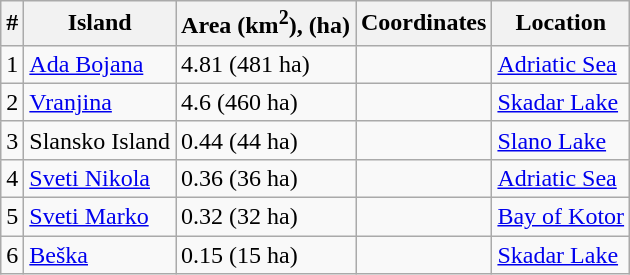<table class="wikitable sortable">
<tr>
<th>#</th>
<th><strong>Island</strong></th>
<th><strong>Area</strong> (km<sup>2</sup>), (ha)</th>
<th><strong>Coordinates</strong></th>
<th><strong>Location</strong></th>
</tr>
<tr>
<td>1</td>
<td><a href='#'>Ada Bojana</a></td>
<td>4.81 (481 ha)</td>
<td></td>
<td><a href='#'>Adriatic Sea</a></td>
</tr>
<tr>
<td>2</td>
<td><a href='#'>Vranjina</a></td>
<td>4.6 (460 ha)</td>
<td></td>
<td><a href='#'>Skadar Lake</a></td>
</tr>
<tr>
<td>3</td>
<td>Slansko Island</td>
<td>0.44 (44 ha)</td>
<td></td>
<td><a href='#'>Slano Lake</a></td>
</tr>
<tr>
<td>4</td>
<td><a href='#'>Sveti Nikola</a></td>
<td>0.36 (36 ha)</td>
<td></td>
<td><a href='#'>Adriatic Sea</a></td>
</tr>
<tr>
<td>5</td>
<td><a href='#'>Sveti Marko</a></td>
<td>0.32 (32 ha)</td>
<td></td>
<td><a href='#'>Bay of Kotor</a></td>
</tr>
<tr>
<td>6</td>
<td><a href='#'>Beška</a></td>
<td>0.15 (15 ha)</td>
<td></td>
<td><a href='#'>Skadar Lake</a></td>
</tr>
</table>
